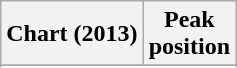<table class="wikitable sortable plainrowheaders" style="text-align:center;">
<tr>
<th scope="col">Chart (2013)</th>
<th scope="col">Peak<br>position</th>
</tr>
<tr>
</tr>
<tr>
</tr>
<tr>
</tr>
<tr>
</tr>
</table>
